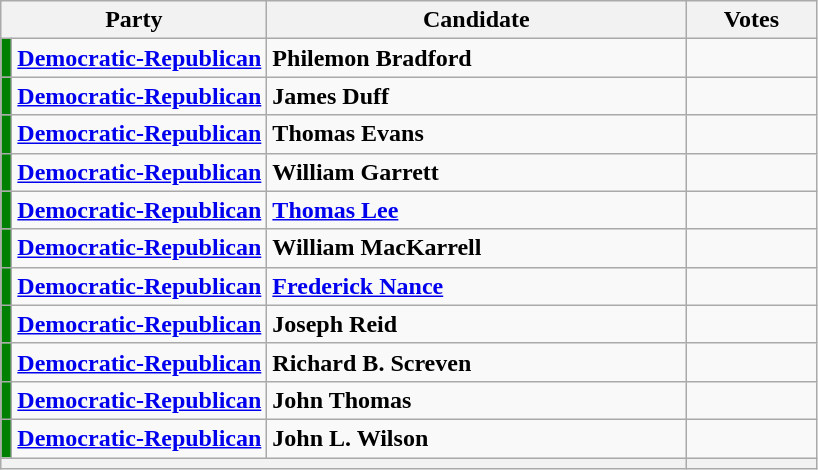<table class=wikitable>
<tr>
<th colspan=2 style="width: 130px">Party</th>
<th style="width: 17em">Candidate</th>
<th style="width: 5em">Votes</th>
</tr>
<tr>
<td style="background-color:#008000"></td>
<td><strong><a href='#'>Democratic-Republican</a></strong></td>
<td><strong>Philemon Bradford</strong></td>
<td align=right></td>
</tr>
<tr>
<td style="background-color:#008000"></td>
<td><strong><a href='#'>Democratic-Republican</a></strong></td>
<td><strong>James Duff</strong></td>
<td align=right></td>
</tr>
<tr>
<td style="background-color:#008000"></td>
<td><strong><a href='#'>Democratic-Republican</a></strong></td>
<td><strong>Thomas Evans</strong></td>
<td align=right></td>
</tr>
<tr>
<td style="background-color:#008000"></td>
<td><strong><a href='#'>Democratic-Republican</a></strong></td>
<td><strong>William Garrett</strong></td>
<td align=right></td>
</tr>
<tr>
<td style="background-color:#008000"></td>
<td><strong><a href='#'>Democratic-Republican</a></strong></td>
<td><strong><a href='#'>Thomas Lee</a></strong></td>
<td align=right></td>
</tr>
<tr>
<td style="background-color:#008000"></td>
<td><strong><a href='#'>Democratic-Republican</a></strong></td>
<td><strong>William MacKarrell</strong></td>
<td align=right></td>
</tr>
<tr>
<td style="background-color:#008000"></td>
<td><strong><a href='#'>Democratic-Republican</a></strong></td>
<td><strong><a href='#'>Frederick Nance</a></strong></td>
<td align=right></td>
</tr>
<tr>
<td style="background-color:#008000"></td>
<td><strong><a href='#'>Democratic-Republican</a></strong></td>
<td><strong>Joseph Reid</strong></td>
<td align=right></td>
</tr>
<tr>
<td style="background-color:#008000"></td>
<td><strong><a href='#'>Democratic-Republican</a></strong></td>
<td><strong>Richard B. Screven</strong></td>
<td align=right></td>
</tr>
<tr>
<td style="background-color:#008000"></td>
<td><strong><a href='#'>Democratic-Republican</a></strong></td>
<td><strong>John Thomas</strong></td>
<td align=right></td>
</tr>
<tr>
<td style="background-color:#008000"></td>
<td><strong><a href='#'>Democratic-Republican</a></strong></td>
<td><strong>John L. Wilson</strong></td>
<td align=right></td>
</tr>
<tr>
<th colspan=3></th>
<th></th>
</tr>
</table>
